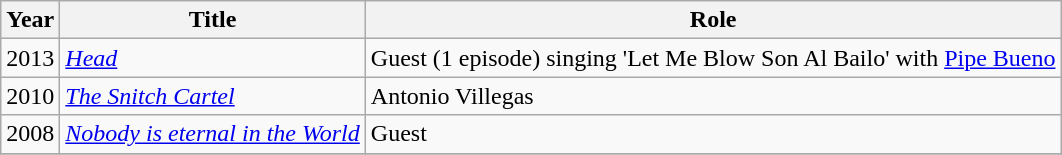<table class="wikitable sortable">
<tr>
<th>Year</th>
<th>Title</th>
<th>Role</th>
</tr>
<tr>
<td>2013</td>
<td><em><a href='#'>Head</a></em></td>
<td>Guest (1 episode) singing 'Let Me Blow Son Al Bailo' with <a href='#'>Pipe Bueno</a></td>
</tr>
<tr>
<td>2010</td>
<td><em><a href='#'>The Snitch Cartel</a></em></td>
<td>Antonio Villegas</td>
</tr>
<tr>
<td>2008</td>
<td><em><a href='#'>Nobody is eternal in the World</a></em></td>
<td>Guest</td>
</tr>
<tr>
</tr>
</table>
